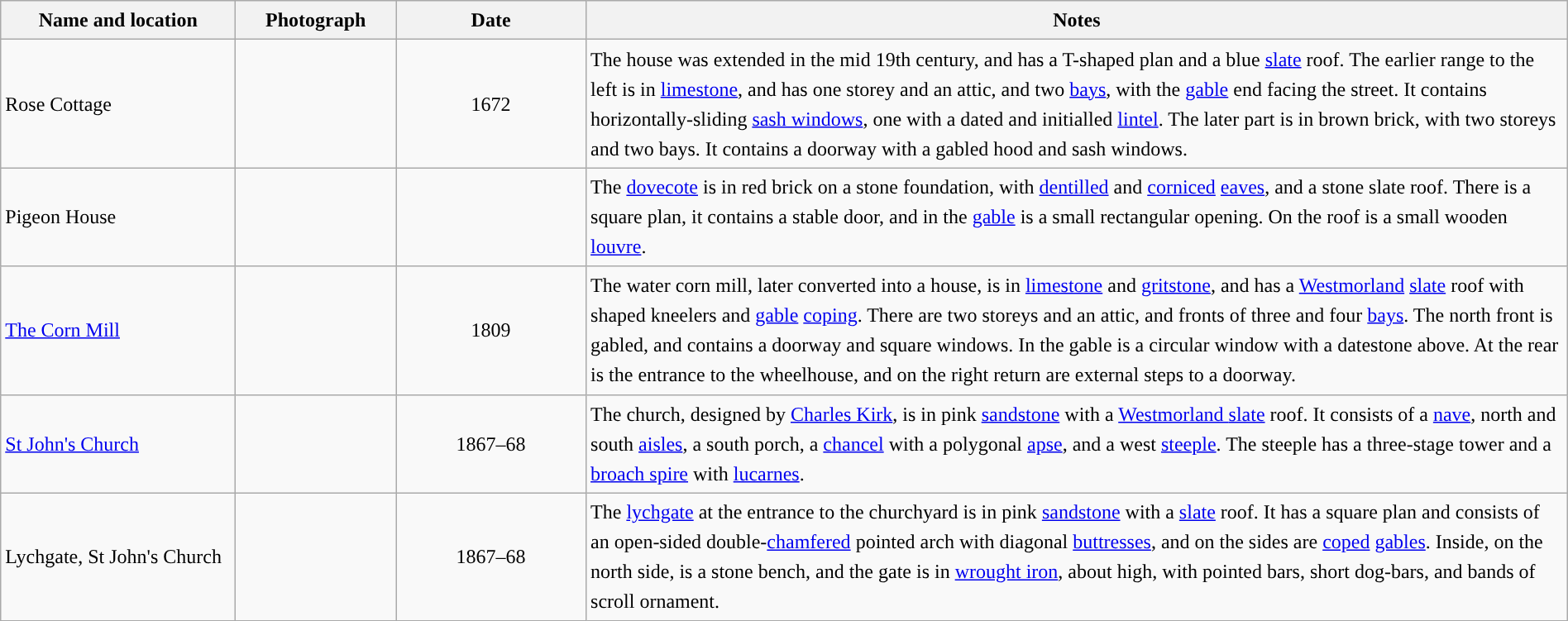<table class="wikitable sortable plainrowheaders" style="width:100%;border:0px;text-align:left;line-height:150%;">
<tr>
<th scope="col"  style="width:150px">Name and location</th>
<th scope="col"  style="width:100px" class="unsortable">Photograph</th>
<th scope="col"  style="width:120px">Date</th>
<th scope="col"  style="width:650px" class="unsortable">Notes</th>
</tr>
<tr>
<td>Rose Cottage<br><small></small></td>
<td></td>
<td align="center">1672</td>
<td>The house was extended in the mid 19th century, and has a T-shaped plan and a blue <a href='#'>slate</a> roof. The earlier range to the left is in <a href='#'>limestone</a>, and has one storey and an attic, and two <a href='#'>bays</a>, with the <a href='#'>gable</a> end facing the street. It contains horizontally-sliding <a href='#'>sash windows</a>, one with a dated and initialled <a href='#'>lintel</a>. The later part is in brown brick, with two storeys and two bays. It contains a doorway with a gabled hood and sash windows.</td>
</tr>
<tr>
<td>Pigeon House<br><small></small></td>
<td></td>
<td align="center"></td>
<td>The <a href='#'>dovecote</a> is in red brick on a stone foundation, with <a href='#'>dentilled</a> and <a href='#'>corniced</a> <a href='#'>eaves</a>, and a stone slate roof. There is a square plan, it contains a stable door, and in the <a href='#'>gable</a> is a small rectangular opening. On the roof is a small wooden <a href='#'>louvre</a>.</td>
</tr>
<tr>
<td><a href='#'>The Corn Mill</a><br><small></small></td>
<td></td>
<td align="center">1809</td>
<td>The water corn mill, later converted into a house, is in <a href='#'>limestone</a> and <a href='#'>gritstone</a>, and has a <a href='#'>Westmorland</a> <a href='#'>slate</a> roof with shaped kneelers and <a href='#'>gable</a> <a href='#'>coping</a>. There are two storeys and an attic, and fronts of three and four <a href='#'>bays</a>. The north front is gabled, and contains a doorway and square windows. In the gable is a circular window with a datestone above. At the rear is the entrance to the wheelhouse, and on the right return are external steps to a doorway.</td>
</tr>
<tr>
<td><a href='#'>St John's Church</a><br><small></small></td>
<td></td>
<td align="center">1867–68</td>
<td>The church, designed by <a href='#'>Charles Kirk</a>, is in pink <a href='#'>sandstone</a> with a <a href='#'>Westmorland </a> <a href='#'>slate</a> roof. It consists of a <a href='#'>nave</a>, north and south <a href='#'>aisles</a>, a south porch, a <a href='#'>chancel</a> with a polygonal <a href='#'>apse</a>, and a west <a href='#'>steeple</a>. The steeple has a three-stage tower and a <a href='#'>broach spire</a> with <a href='#'>lucarnes</a>.</td>
</tr>
<tr>
<td>Lychgate, St John's Church<br><small></small></td>
<td></td>
<td align="center">1867–68</td>
<td>The <a href='#'>lychgate</a> at the entrance to the churchyard is in pink <a href='#'>sandstone</a> with a <a href='#'>slate</a> roof. It has a square plan and consists of an open-sided double-<a href='#'>chamfered</a> pointed arch with diagonal <a href='#'>buttresses</a>, and on the sides are <a href='#'>coped</a> <a href='#'>gables</a>. Inside, on the north side, is a stone bench, and the gate is in <a href='#'>wrought iron</a>, about  high, with pointed bars, short dog-bars, and bands of scroll ornament.</td>
</tr>
<tr>
</tr>
</table>
